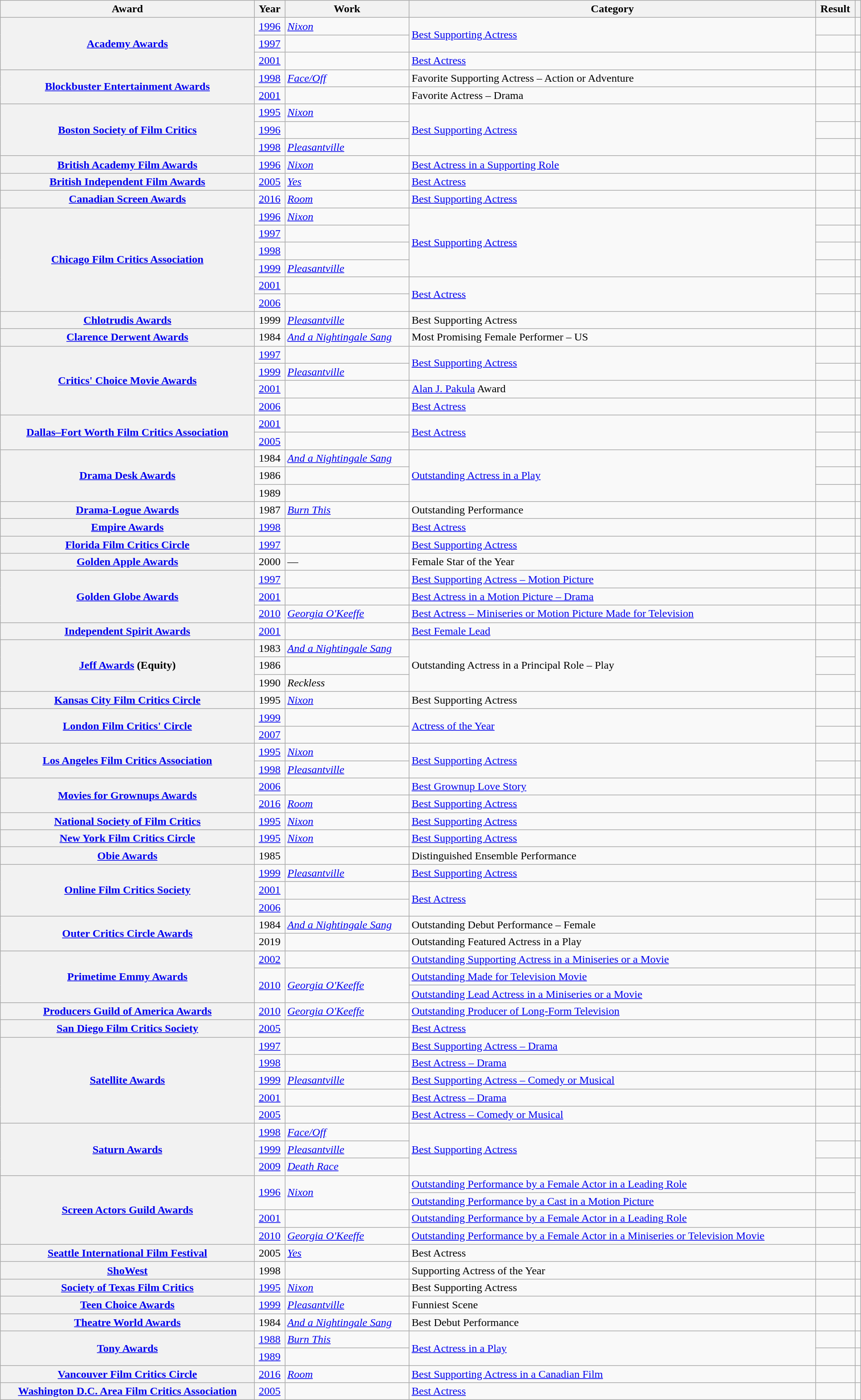<table class="wikitable sortable plainrowheaders" style="width: 100%;">
<tr>
<th scope="col">Award</th>
<th scope="col">Year</th>
<th scope="col">Work</th>
<th scope="col">Category</th>
<th scope="col">Result</th>
<th scope="col" class="unsortable"></th>
</tr>
<tr>
<th rowspan="3" scope="rowgroup"><a href='#'>Academy Awards</a> </th>
<td style="text-align:center;"><a href='#'>1996</a></td>
<td><em><a href='#'>Nixon</a></em></td>
<td rowspan="2"><a href='#'>Best Supporting Actress</a></td>
<td></td>
<td style="text-align:center;"></td>
</tr>
<tr>
<td style="text-align:center;"><a href='#'>1997</a></td>
<td><em></em></td>
<td></td>
<td style="text-align:center;"></td>
</tr>
<tr>
<td style="text-align:center;"><a href='#'>2001</a></td>
<td><em></em></td>
<td><a href='#'>Best Actress</a></td>
<td></td>
<td style="text-align:center;"></td>
</tr>
<tr>
<th rowspan="2" scope="rowgroup"><a href='#'>Blockbuster Entertainment Awards</a> </th>
<td style="text-align:center;"><a href='#'>1998</a></td>
<td><em><a href='#'>Face/Off</a></em></td>
<td>Favorite Supporting Actress – Action or Adventure</td>
<td></td>
<td style="text-align:center;"></td>
</tr>
<tr>
<td style="text-align:center;"><a href='#'>2001</a></td>
<td><em></em></td>
<td>Favorite Actress – Drama</td>
<td></td>
<td style="text-align:center;"></td>
</tr>
<tr>
<th rowspan="3" scope="rowgroup"><a href='#'>Boston Society of Film Critics</a></th>
<td style="text-align:center;"><a href='#'>1995</a></td>
<td><em><a href='#'>Nixon</a></em></td>
<td rowspan="3"><a href='#'>Best Supporting Actress</a></td>
<td></td>
<td style="text-align:center;"></td>
</tr>
<tr>
<td style="text-align:center;"><a href='#'>1996</a></td>
<td><em></em></td>
<td></td>
<td style="text-align:center;"></td>
</tr>
<tr>
<td style="text-align:center;"><a href='#'>1998</a></td>
<td><em><a href='#'>Pleasantville</a></em></td>
<td></td>
<td style="text-align:center;"></td>
</tr>
<tr>
<th scope="row"><a href='#'>British Academy Film Awards</a></th>
<td style="text-align:center;"><a href='#'>1996</a></td>
<td><em><a href='#'>Nixon</a></em></td>
<td><a href='#'>Best Actress in a Supporting Role</a></td>
<td></td>
<td style="text-align:center;"></td>
</tr>
<tr>
<th scope="row"><a href='#'>British Independent Film Awards</a></th>
<td style="text-align:center;"><a href='#'>2005</a></td>
<td><em><a href='#'>Yes</a></em></td>
<td><a href='#'>Best Actress</a></td>
<td></td>
<td style="text-align:center;"><br></td>
</tr>
<tr>
<th scope="row"><a href='#'>Canadian Screen Awards</a> </th>
<td style="text-align:center;"><a href='#'>2016</a></td>
<td><em><a href='#'>Room</a></em></td>
<td><a href='#'>Best Supporting Actress</a></td>
<td></td>
<td style="text-align:center;"></td>
</tr>
<tr>
<th rowspan="6" scope="rowgroup"><a href='#'>Chicago Film Critics Association</a></th>
<td style="text-align:center;"><a href='#'>1996</a></td>
<td><em><a href='#'>Nixon</a></em></td>
<td rowspan="4"><a href='#'>Best Supporting Actress</a></td>
<td></td>
<td style="text-align:center;"></td>
</tr>
<tr>
<td style="text-align:center;"><a href='#'>1997</a></td>
<td><em></em></td>
<td></td>
<td style="text-align:center;"><br></td>
</tr>
<tr>
<td style="text-align:center;"><a href='#'>1998</a></td>
<td><em></em></td>
<td></td>
<td style="text-align:center;"></td>
</tr>
<tr>
<td style="text-align:center;"><a href='#'>1999</a></td>
<td><em><a href='#'>Pleasantville</a></em></td>
<td></td>
<td style="text-align:center;"></td>
</tr>
<tr>
<td style="text-align:center;"><a href='#'>2001</a></td>
<td><em></em></td>
<td rowspan="2"><a href='#'>Best Actress</a></td>
<td></td>
<td style="text-align:center;"></td>
</tr>
<tr>
<td style="text-align:center;"><a href='#'>2006</a></td>
<td><em></em></td>
<td></td>
<td style="text-align:center;"></td>
</tr>
<tr>
<th scope="row"><a href='#'>Chlotrudis Awards</a></th>
<td style="text-align:center;">1999</td>
<td><em><a href='#'>Pleasantville</a></em></td>
<td>Best Supporting Actress</td>
<td></td>
<td style="text-align:center;"></td>
</tr>
<tr>
<th scope="row"><a href='#'>Clarence Derwent Awards</a></th>
<td style="text-align:center;">1984</td>
<td><em><a href='#'>And a Nightingale Sang</a></em></td>
<td>Most Promising Female Performer – US</td>
<td></td>
<td style="text-align:center;"></td>
</tr>
<tr>
<th rowspan="4" scope="rowgroup"><a href='#'>Critics' Choice Movie Awards</a></th>
<td style="text-align:center;"><a href='#'>1997</a></td>
<td><em></em></td>
<td rowspan="2"><a href='#'>Best Supporting Actress</a></td>
<td></td>
<td style="text-align:center;"></td>
</tr>
<tr>
<td style="text-align:center;"><a href='#'>1999</a></td>
<td><em><a href='#'>Pleasantville</a></em></td>
<td></td>
<td style="text-align:center;"></td>
</tr>
<tr>
<td style="text-align:center;"><a href='#'>2001</a></td>
<td><em></em></td>
<td><a href='#'>Alan J. Pakula</a> Award</td>
<td></td>
<td style="text-align:center;"></td>
</tr>
<tr>
<td style="text-align:center;"><a href='#'>2006</a></td>
<td><em></em></td>
<td><a href='#'>Best Actress</a></td>
<td></td>
<td style="text-align:center;"><br></td>
</tr>
<tr>
<th rowspan="2" scope="rowgroup"><a href='#'>Dallas–Fort Worth Film Critics Association</a> </th>
<td style="text-align:center;"><a href='#'>2001</a></td>
<td><em></em></td>
<td rowspan="2"><a href='#'>Best Actress</a></td>
<td></td>
<td style="text-align:center;"></td>
</tr>
<tr>
<td style="text-align:center;"><a href='#'>2005</a></td>
<td><em></em></td>
<td></td>
<td style="text-align:center;"></td>
</tr>
<tr>
<th rowspan="3" scope="rowgroup"><a href='#'>Drama Desk Awards</a></th>
<td style="text-align:center;">1984</td>
<td><em><a href='#'>And a Nightingale Sang</a></em></td>
<td rowspan="3"><a href='#'>Outstanding Actress in a Play</a></td>
<td></td>
<td style="text-align:center;"></td>
</tr>
<tr>
<td style="text-align:center;">1986</td>
<td><em></em></td>
<td></td>
<td style="text-align:center;"></td>
</tr>
<tr>
<td style="text-align:center;">1989</td>
<td><em></em></td>
<td></td>
<td style="text-align:center;"></td>
</tr>
<tr>
<th scope="row"><a href='#'>Drama-Logue Awards</a></th>
<td style="text-align:center;">1987</td>
<td><em><a href='#'>Burn This</a></em></td>
<td>Outstanding Performance</td>
<td></td>
<td style="text-align:center;"></td>
</tr>
<tr>
<th scope="row"><a href='#'>Empire Awards</a> </th>
<td style="text-align:center;"><a href='#'>1998</a></td>
<td><em></em></td>
<td><a href='#'>Best Actress</a></td>
<td></td>
<td style="text-align:center;"></td>
</tr>
<tr>
<th scope="row"><a href='#'>Florida Film Critics Circle</a> </th>
<td style="text-align:center;"><a href='#'>1997</a></td>
<td><em></em></td>
<td><a href='#'>Best Supporting Actress</a></td>
<td></td>
<td style="text-align:center;"></td>
</tr>
<tr>
<th scope="row"><a href='#'>Golden Apple Awards</a> </th>
<td style="text-align:center;">2000</td>
<td>—</td>
<td>Female Star of the Year</td>
<td></td>
<td style="text-align:center;"></td>
</tr>
<tr>
<th rowspan="3" scope="rowgroup"><a href='#'>Golden Globe Awards</a></th>
<td style="text-align:center;"><a href='#'>1997</a></td>
<td><em></em></td>
<td><a href='#'>Best Supporting Actress – Motion Picture</a></td>
<td></td>
<td style="text-align:center;"><br></td>
</tr>
<tr>
<td style="text-align:center;"><a href='#'>2001</a></td>
<td><em></em></td>
<td><a href='#'>Best Actress in a Motion Picture – Drama</a></td>
<td></td>
<td style="text-align:center;"><br></td>
</tr>
<tr>
<td style="text-align:center;"><a href='#'>2010</a></td>
<td><em><a href='#'>Georgia O'Keeffe</a></em></td>
<td><a href='#'>Best Actress – Miniseries or Motion Picture Made for Television</a></td>
<td></td>
<td style="text-align:center;"></td>
</tr>
<tr>
<th scope="row"><a href='#'>Independent Spirit Awards</a> </th>
<td style="text-align:center;"><a href='#'>2001</a></td>
<td><em></em></td>
<td><a href='#'>Best Female Lead</a></td>
<td></td>
<td style="text-align:center;"><br></td>
</tr>
<tr>
<th rowspan="3" scope="rowgroup"><a href='#'>Jeff Awards</a> (Equity) </th>
<td style="text-align:center;">1983</td>
<td><em><a href='#'>And a Nightingale Sang</a></em></td>
<td rowspan="3">Outstanding Actress in a Principal Role – Play</td>
<td></td>
<td rowspan="3" style="text-align:center;"></td>
</tr>
<tr>
<td style="text-align:center;">1986</td>
<td><em></em></td>
<td></td>
</tr>
<tr>
<td style="text-align:center;">1990</td>
<td><em>Reckless</em></td>
<td></td>
</tr>
<tr>
<th scope="rowgroup"><a href='#'>Kansas City Film Critics Circle</a> </th>
<td style="text-align:center;">1995</td>
<td><em><a href='#'>Nixon</a></em></td>
<td>Best Supporting Actress</td>
<td></td>
<td style="text-align:center;"></td>
</tr>
<tr>
<th rowspan="2" scope="rowgroup"><a href='#'>London Film Critics' Circle</a> </th>
<td style="text-align:center;"><a href='#'>1999</a></td>
<td><em></em></td>
<td rowspan="2"><a href='#'>Actress of the Year</a></td>
<td></td>
<td style="text-align:center;"></td>
</tr>
<tr>
<td style="text-align:center;"><a href='#'>2007</a></td>
<td><em></em></td>
<td></td>
<td style="text-align:center;"><br></td>
</tr>
<tr>
<th rowspan="2" scope="rowgroup"><a href='#'>Los Angeles Film Critics Association</a></th>
<td style="text-align:center;"><a href='#'>1995</a></td>
<td><em><a href='#'>Nixon</a></em></td>
<td rowspan="2"><a href='#'>Best Supporting Actress</a></td>
<td></td>
<td style="text-align:center;"></td>
</tr>
<tr>
<td style="text-align:center;"><a href='#'>1998</a></td>
<td><em><a href='#'>Pleasantville</a></em></td>
<td></td>
<td style="text-align:center;"></td>
</tr>
<tr>
<th rowspan="2" scope="rowgroup"><a href='#'>Movies for Grownups Awards</a> </th>
<td style="text-align:center;"><a href='#'>2006</a></td>
<td><em></em></td>
<td><a href='#'>Best Grownup Love Story</a></td>
<td></td>
<td style="text-align:center;"></td>
</tr>
<tr>
<td style="text-align:center;"><a href='#'>2016</a></td>
<td><em><a href='#'>Room</a></em></td>
<td><a href='#'>Best Supporting Actress</a></td>
<td></td>
<td style="text-align:center;"><br></td>
</tr>
<tr>
<th scope="row"><a href='#'>National Society of Film Critics</a> </th>
<td style="text-align:center;"><a href='#'>1995</a></td>
<td><em><a href='#'>Nixon</a></em></td>
<td><a href='#'>Best Supporting Actress</a></td>
<td></td>
<td style="text-align:center;"></td>
</tr>
<tr>
<th scope="row"><a href='#'>New York Film Critics Circle</a></th>
<td style="text-align:center;"><a href='#'>1995</a></td>
<td><em><a href='#'>Nixon</a></em></td>
<td><a href='#'>Best Supporting Actress</a></td>
<td></td>
<td style="text-align:center;"></td>
</tr>
<tr>
<th scope="row"><a href='#'>Obie Awards</a> </th>
<td style="text-align:center;">1985</td>
<td><em></em></td>
<td>Distinguished Ensemble Performance</td>
<td></td>
<td style="text-align:center;"></td>
</tr>
<tr>
<th rowspan="3" scope="rowgroup"><a href='#'>Online Film Critics Society</a></th>
<td style="text-align:center;"><a href='#'>1999</a></td>
<td><em><a href='#'>Pleasantville</a></em></td>
<td><a href='#'>Best Supporting Actress</a></td>
<td></td>
<td style="text-align:center;"></td>
</tr>
<tr>
<td style="text-align:center;"><a href='#'>2001</a></td>
<td><em></em></td>
<td rowspan="2"><a href='#'>Best Actress</a></td>
<td></td>
<td style="text-align:center;"></td>
</tr>
<tr>
<td style="text-align:center;"><a href='#'>2006</a></td>
<td><em></em></td>
<td></td>
<td style="text-align:center;"></td>
</tr>
<tr>
<th rowspan="2" scope="rowgroup"><a href='#'>Outer Critics Circle Awards</a></th>
<td style="text-align:center;">1984</td>
<td><em><a href='#'>And a Nightingale Sang</a></em></td>
<td>Outstanding Debut Performance – Female</td>
<td></td>
<td style="text-align:center;"></td>
</tr>
<tr>
<td style="text-align:center;">2019</td>
<td><em></em></td>
<td>Outstanding Featured Actress in a Play</td>
<td></td>
<td style="text-align:center;"></td>
</tr>
<tr>
<th rowspan="3" scope="rowgroup"><a href='#'>Primetime Emmy Awards</a> </th>
<td style="text-align:center;"><a href='#'>2002</a></td>
<td><em></em></td>
<td><a href='#'>Outstanding Supporting Actress in a Miniseries or a Movie</a></td>
<td></td>
<td style="text-align:center;"></td>
</tr>
<tr>
<td rowspan="2" style="text-align:center;"><a href='#'>2010</a></td>
<td rowspan="2"><em><a href='#'>Georgia O'Keeffe</a></em></td>
<td><a href='#'>Outstanding Made for Television Movie</a></td>
<td></td>
<td rowspan="2" style="text-align:center;"><br></td>
</tr>
<tr>
<td><a href='#'>Outstanding Lead Actress in a Miniseries or a Movie</a></td>
<td></td>
</tr>
<tr>
<th scope="row"><a href='#'>Producers Guild of America Awards</a></th>
<td style="text-align:center;"><a href='#'>2010</a></td>
<td><em><a href='#'>Georgia O'Keeffe</a></em></td>
<td><a href='#'>Outstanding Producer of Long-Form Television</a></td>
<td></td>
<td style="text-align:center;"></td>
</tr>
<tr>
<th scope="row"><a href='#'>San Diego Film Critics Society</a> </th>
<td style="text-align:center;"><a href='#'>2005</a></td>
<td><em></em></td>
<td><a href='#'>Best Actress</a></td>
<td></td>
<td style="text-align:center;"></td>
</tr>
<tr>
<th rowspan="5" scope="rowgroup"><a href='#'>Satellite Awards</a></th>
<td style="text-align:center;"><a href='#'>1997</a></td>
<td><em></em></td>
<td><a href='#'>Best Supporting Actress – Drama</a></td>
<td></td>
<td style="text-align:center;"></td>
</tr>
<tr>
<td style="text-align:center;"><a href='#'>1998</a></td>
<td><em></em></td>
<td><a href='#'>Best Actress – Drama</a></td>
<td></td>
<td style="text-align:center;"></td>
</tr>
<tr>
<td style="text-align:center;"><a href='#'>1999</a></td>
<td><em><a href='#'>Pleasantville</a></em></td>
<td><a href='#'>Best Supporting Actress – Comedy or Musical</a></td>
<td></td>
<td style="text-align:center;"></td>
</tr>
<tr>
<td style="text-align:center;"><a href='#'>2001</a></td>
<td><em></em></td>
<td><a href='#'>Best Actress – Drama</a></td>
<td></td>
<td style="text-align:center;"></td>
</tr>
<tr>
<td style="text-align:center;"><a href='#'>2005</a></td>
<td><em></em></td>
<td><a href='#'>Best Actress – Comedy or Musical</a></td>
<td></td>
<td style="text-align:center;"><br></td>
</tr>
<tr>
<th rowspan="3" scope="rowgroup"><a href='#'>Saturn Awards</a></th>
<td style="text-align:center;"><a href='#'>1998</a></td>
<td><em><a href='#'>Face/Off</a></em></td>
<td rowspan="3"><a href='#'>Best Supporting Actress</a></td>
<td></td>
<td style="text-align:center;"></td>
</tr>
<tr>
<td style="text-align:center;"><a href='#'>1999</a></td>
<td><em><a href='#'>Pleasantville</a></em></td>
<td></td>
<td style="text-align:center;"></td>
</tr>
<tr>
<td style="text-align:center;"><a href='#'>2009</a></td>
<td><em><a href='#'>Death Race</a></em></td>
<td></td>
<td style="text-align:center;"><br></td>
</tr>
<tr>
<th rowspan="4" scope="rowgroup"><a href='#'>Screen Actors Guild Awards</a></th>
<td rowspan="2" style="text-align:center;"><a href='#'>1996</a></td>
<td rowspan="2"><em><a href='#'>Nixon</a></em></td>
<td><a href='#'>Outstanding Performance by a Female Actor in a Leading Role</a></td>
<td></td>
<td rowspan="2" style="text-align:center;"><br></td>
</tr>
<tr>
<td><a href='#'>Outstanding Performance by a Cast in a Motion Picture</a></td>
<td></td>
</tr>
<tr>
<td style="text-align:center;"><a href='#'>2001</a></td>
<td><em></em></td>
<td><a href='#'>Outstanding Performance by a Female Actor in a Leading Role</a></td>
<td></td>
<td style="text-align:center;"><br></td>
</tr>
<tr>
<td style="text-align:center;"><a href='#'>2010</a></td>
<td><em><a href='#'>Georgia O'Keeffe</a></em></td>
<td><a href='#'>Outstanding Performance by a Female Actor in a Miniseries or Television Movie</a></td>
<td></td>
<td style="text-align:center;"></td>
</tr>
<tr>
<th scope="row"><a href='#'>Seattle International Film Festival</a></th>
<td style="text-align:center;">2005</td>
<td><em><a href='#'>Yes</a></em></td>
<td>Best Actress</td>
<td></td>
<td style="text-align:center;"></td>
</tr>
<tr>
<th scope="row"><a href='#'>ShoWest</a></th>
<td style="text-align:center;">1998</td>
<td><em></em></td>
<td>Supporting Actress of the Year</td>
<td></td>
<td style="text-align:center;"></td>
</tr>
<tr>
<th scope="row"><a href='#'>Society of Texas Film Critics</a></th>
<td style="text-align:center;"><a href='#'>1995</a></td>
<td><em><a href='#'>Nixon</a></em></td>
<td>Best Supporting Actress</td>
<td></td>
<td style="text-align:center;"></td>
</tr>
<tr>
<th scope="row"><a href='#'>Teen Choice Awards</a> </th>
<td style="text-align:center;"><a href='#'>1999</a></td>
<td><em><a href='#'>Pleasantville</a></em></td>
<td>Funniest Scene</td>
<td></td>
<td style="text-align:center;"></td>
</tr>
<tr>
<th scope="row"><a href='#'>Theatre World Awards</a></th>
<td style="text-align:center;">1984</td>
<td><em><a href='#'>And a Nightingale Sang</a></em></td>
<td>Best Debut Performance</td>
<td></td>
<td style="text-align:center;"></td>
</tr>
<tr>
<th rowspan="2" scope="rowgroup"><a href='#'>Tony Awards</a></th>
<td style="text-align:center;"><a href='#'>1988</a></td>
<td><em><a href='#'>Burn This</a></em></td>
<td rowspan="2"><a href='#'>Best Actress in a Play</a></td>
<td></td>
<td style="text-align:center;"></td>
</tr>
<tr>
<td style="text-align:center;"><a href='#'>1989</a></td>
<td><em></em></td>
<td></td>
<td style="text-align:center;"><br></td>
</tr>
<tr>
<th scope="row"><a href='#'>Vancouver Film Critics Circle</a> </th>
<td style="text-align:center;"><a href='#'>2016</a></td>
<td><em><a href='#'>Room</a></em></td>
<td><a href='#'>Best Supporting Actress in a Canadian Film</a></td>
<td></td>
<td style="text-align:center;"></td>
</tr>
<tr>
<th scope="row"><a href='#'>Washington D.C. Area Film Critics Association</a> </th>
<td style="text-align:center;"><a href='#'>2005</a></td>
<td><em></em></td>
<td><a href='#'>Best Actress</a></td>
<td></td>
<td style="text-align:center;"></td>
</tr>
</table>
